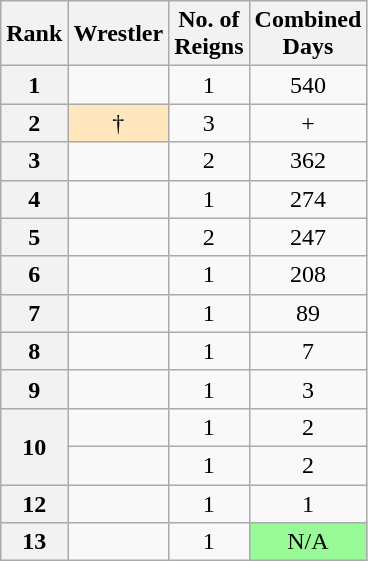<table class="wikitable sortable" style="text-align: center">
<tr>
<th>Rank</th>
<th>Wrestler</th>
<th>No. of<br>Reigns</th>
<th>Combined<br>Days</th>
</tr>
<tr>
<th>1</th>
<td></td>
<td>1</td>
<td>540</td>
</tr>
<tr>
<th>2</th>
<td style="background-color: #ffe6bd"> †</td>
<td>3</td>
<td>+</td>
</tr>
<tr>
<th>3</th>
<td></td>
<td>2</td>
<td>362</td>
</tr>
<tr>
<th>4</th>
<td></td>
<td>1</td>
<td>274</td>
</tr>
<tr>
<th>5</th>
<td></td>
<td>2</td>
<td>247</td>
</tr>
<tr>
<th>6</th>
<td></td>
<td>1</td>
<td>208</td>
</tr>
<tr>
<th>7</th>
<td></td>
<td>1</td>
<td>89</td>
</tr>
<tr>
<th>8</th>
<td></td>
<td>1</td>
<td>7</td>
</tr>
<tr>
<th>9</th>
<td></td>
<td>1</td>
<td>3</td>
</tr>
<tr>
<th rowspan="2">10</th>
<td></td>
<td>1</td>
<td>2</td>
</tr>
<tr>
<td></td>
<td>1</td>
<td>2</td>
</tr>
<tr>
<th>12</th>
<td></td>
<td>1</td>
<td>1</td>
</tr>
<tr>
<th>13</th>
<td></td>
<td>1</td>
<td style="background-color:#98FB98">N/A</td>
</tr>
</table>
